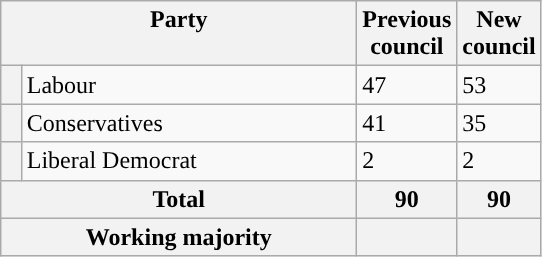<table class="wikitable">
<tr>
<th valign=top colspan="2" style="width: 230px">Party</th>
<th valign=top style="width: 30px">Previous council</th>
<th valign=top style="width: 30px">New council</th>
</tr>
<tr>
<th style="background-color: "></th>
<td>Labour</td>
<td>47</td>
<td>53</td>
</tr>
<tr>
<th style="background-color: "></th>
<td>Conservatives</td>
<td>41</td>
<td>35</td>
</tr>
<tr>
<th style="background-color: "></th>
<td>Liberal Democrat</td>
<td>2</td>
<td>2</td>
</tr>
<tr>
<th colspan=2>Total</th>
<th style="text-align: center">90</th>
<th colspan=3>90</th>
</tr>
<tr>
<th colspan=2>Working majority</th>
<th></th>
<th></th>
</tr>
</table>
